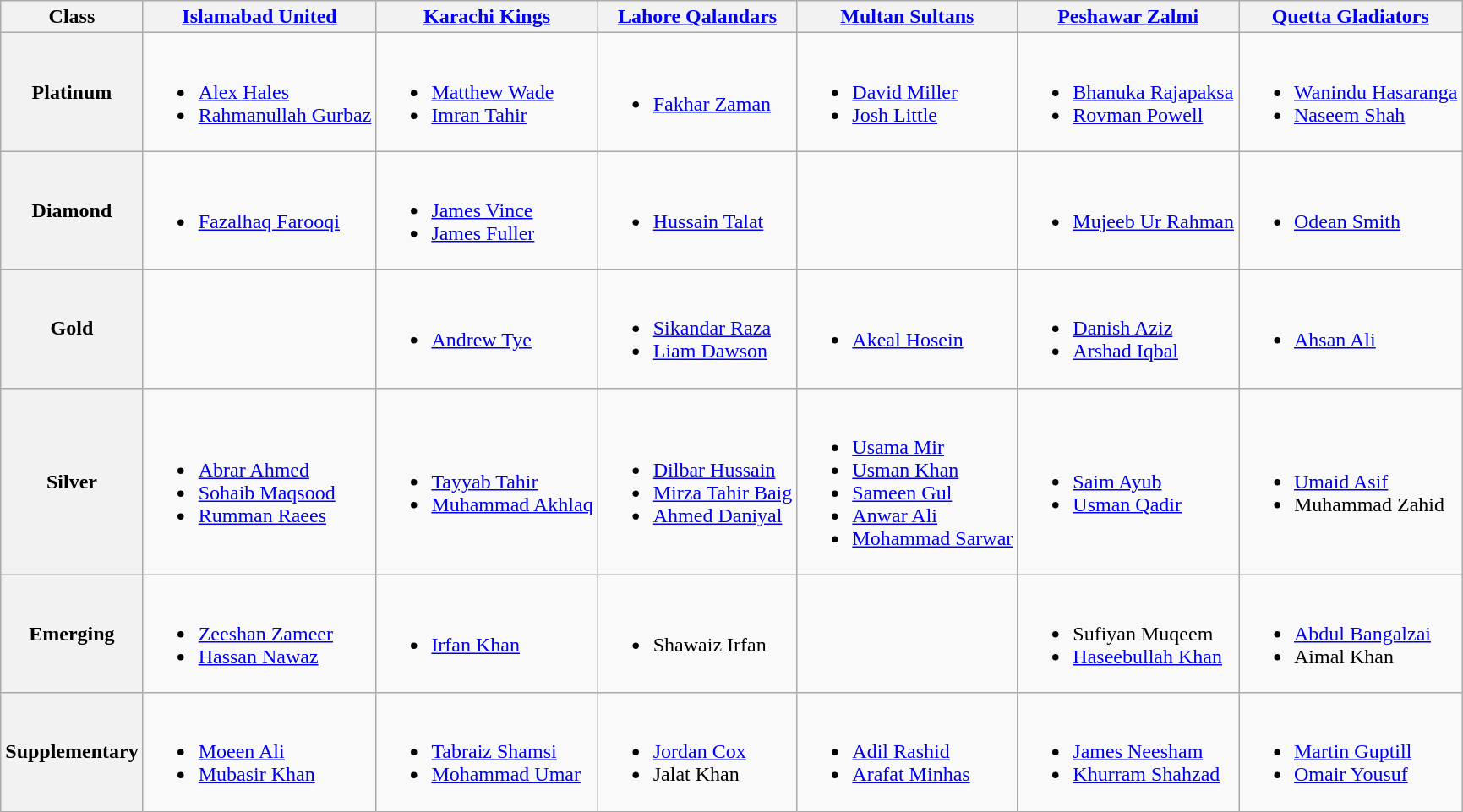<table class="wikitable">
<tr>
<th>Class</th>
<th><a href='#'>Islamabad United</a></th>
<th><a href='#'>Karachi Kings</a></th>
<th><a href='#'>Lahore Qalandars</a></th>
<th><a href='#'>Multan Sultans</a></th>
<th><a href='#'>Peshawar Zalmi</a></th>
<th><a href='#'>Quetta Gladiators</a></th>
</tr>
<tr>
<th>Platinum</th>
<td><br><ul><li><a href='#'>Alex Hales</a></li><li><a href='#'>Rahmanullah Gurbaz</a></li></ul></td>
<td><br><ul><li><a href='#'>Matthew Wade</a></li><li><a href='#'>Imran Tahir</a></li></ul></td>
<td><br><ul><li><a href='#'>Fakhar Zaman</a></li></ul></td>
<td><br><ul><li><a href='#'>David Miller</a></li><li><a href='#'>Josh Little</a></li></ul></td>
<td><br><ul><li><a href='#'>Bhanuka Rajapaksa</a></li><li><a href='#'>Rovman Powell</a></li></ul></td>
<td><br><ul><li><a href='#'>Wanindu Hasaranga</a></li><li><a href='#'>Naseem Shah</a></li></ul></td>
</tr>
<tr>
<th>Diamond</th>
<td><br><ul><li><a href='#'>Fazalhaq Farooqi</a></li></ul></td>
<td><br><ul><li><a href='#'>James Vince</a></li><li><a href='#'>James Fuller</a></li></ul></td>
<td><br><ul><li><a href='#'>Hussain Talat</a></li></ul></td>
<td></td>
<td><br><ul><li><a href='#'>Mujeeb Ur Rahman</a></li></ul></td>
<td><br><ul><li><a href='#'>Odean Smith</a></li></ul></td>
</tr>
<tr>
<th>Gold</th>
<td></td>
<td><br><ul><li><a href='#'>Andrew Tye</a></li></ul></td>
<td><br><ul><li><a href='#'>Sikandar Raza</a></li><li><a href='#'>Liam Dawson</a></li></ul></td>
<td><br><ul><li><a href='#'>Akeal Hosein</a></li></ul></td>
<td><br><ul><li><a href='#'>Danish Aziz</a></li><li><a href='#'>Arshad Iqbal</a></li></ul></td>
<td><br><ul><li><a href='#'>Ahsan Ali</a></li></ul></td>
</tr>
<tr>
<th>Silver</th>
<td><br><ul><li><a href='#'>Abrar Ahmed</a></li><li><a href='#'>Sohaib Maqsood</a></li><li><a href='#'>Rumman Raees</a></li></ul></td>
<td><br><ul><li><a href='#'>Tayyab Tahir</a></li><li><a href='#'>Muhammad Akhlaq</a></li></ul></td>
<td><br><ul><li><a href='#'>Dilbar Hussain</a></li><li><a href='#'>Mirza Tahir Baig</a></li><li><a href='#'>Ahmed Daniyal</a></li></ul></td>
<td><br><ul><li><a href='#'>Usama Mir</a></li><li><a href='#'>Usman Khan</a></li><li><a href='#'>Sameen Gul</a></li><li><a href='#'>Anwar Ali</a></li><li><a href='#'>Mohammad Sarwar</a></li></ul></td>
<td><br><ul><li><a href='#'>Saim Ayub</a></li><li><a href='#'>Usman Qadir</a></li></ul></td>
<td><br><ul><li><a href='#'>Umaid Asif</a></li><li>Muhammad Zahid</li></ul></td>
</tr>
<tr>
<th>Emerging</th>
<td><br><ul><li><a href='#'>Zeeshan Zameer</a></li><li><a href='#'>Hassan Nawaz</a></li></ul></td>
<td><br><ul><li><a href='#'>Irfan Khan</a></li></ul></td>
<td><br><ul><li>Shawaiz Irfan</li></ul></td>
<td></td>
<td><br><ul><li>Sufiyan Muqeem</li><li><a href='#'>Haseebullah Khan</a></li></ul></td>
<td><br><ul><li><a href='#'>Abdul Bangalzai</a></li><li>Aimal Khan</li></ul></td>
</tr>
<tr>
<th>Supplementary</th>
<td><br><ul><li><a href='#'>Moeen Ali</a></li><li><a href='#'>Mubasir Khan</a></li></ul></td>
<td><br><ul><li><a href='#'>Tabraiz Shamsi</a></li><li><a href='#'>Mohammad Umar</a></li></ul></td>
<td><br><ul><li><a href='#'>Jordan Cox</a></li><li>Jalat Khan</li></ul></td>
<td><br><ul><li><a href='#'>Adil Rashid</a></li><li><a href='#'>Arafat Minhas</a></li></ul></td>
<td><br><ul><li><a href='#'>James Neesham</a></li><li><a href='#'>Khurram Shahzad</a></li></ul></td>
<td><br><ul><li><a href='#'>Martin Guptill</a></li><li><a href='#'>Omair Yousuf</a></li></ul></td>
</tr>
</table>
